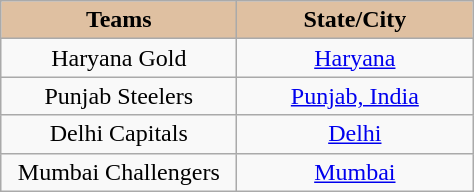<table class="wikitable" style="text-align: center";>
<tr>
<th style="background-color: #DFC0A1;" width="150px">Teams</th>
<th style="background-color: #DFC0A1;" width="150px">State/City</th>
</tr>
<tr>
<td>Haryana Gold</td>
<td><a href='#'>Haryana</a></td>
</tr>
<tr>
<td>Punjab Steelers</td>
<td><a href='#'>Punjab, India</a></td>
</tr>
<tr>
<td>Delhi Capitals</td>
<td><a href='#'>Delhi</a></td>
</tr>
<tr>
<td>Mumbai Challengers</td>
<td><a href='#'>Mumbai</a></td>
</tr>
</table>
